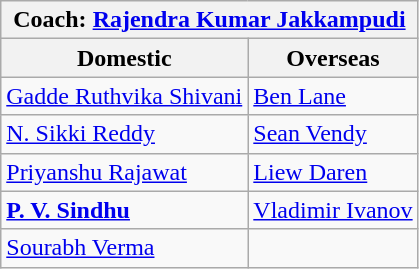<table class="wikitable" style="text-align:left">
<tr>
<th colspan="2" width="150">Coach:  <a href='#'>Rajendra Kumar Jakkampudi</a></th>
</tr>
<tr>
<th>Domestic</th>
<th>Overseas</th>
</tr>
<tr>
<td align="center"> <a href='#'>Gadde Ruthvika Shivani</a></td>
<td> <a href='#'>Ben Lane</a></td>
</tr>
<tr>
<td> <a href='#'>N. Sikki Reddy</a></td>
<td> <a href='#'>Sean Vendy</a></td>
</tr>
<tr>
<td> <a href='#'>Priyanshu Rajawat</a></td>
<td> <a href='#'>Liew Daren</a></td>
</tr>
<tr>
<td><strong> <a href='#'>P. V. Sindhu</a></strong></td>
<td> <a href='#'>Vladimir Ivanov</a></td>
</tr>
<tr>
<td> <a href='#'>Sourabh Verma</a></td>
<td></td>
</tr>
</table>
